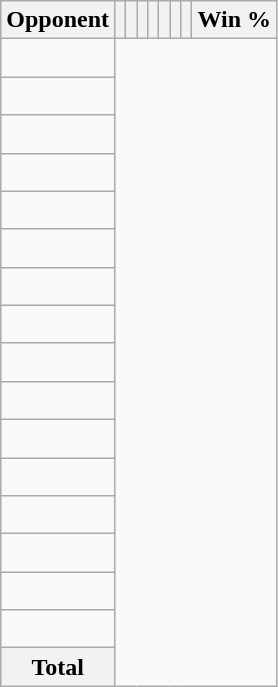<table class="wikitable sortable collapsible collapsed" style="text-align: center;">
<tr>
<th>Opponent</th>
<th></th>
<th></th>
<th></th>
<th></th>
<th></th>
<th></th>
<th></th>
<th>Win %</th>
</tr>
<tr>
<td align="left"><br></td>
</tr>
<tr>
<td align="left"><br></td>
</tr>
<tr>
<td align="left"><br></td>
</tr>
<tr>
<td align="left"><br></td>
</tr>
<tr>
<td align="left"><br></td>
</tr>
<tr>
<td align="left"><br></td>
</tr>
<tr>
<td align="left"><br></td>
</tr>
<tr>
<td align="left"><br></td>
</tr>
<tr>
<td align="left"><br></td>
</tr>
<tr>
<td align="left"><br></td>
</tr>
<tr>
<td align="left"><br></td>
</tr>
<tr>
<td align="left"><br></td>
</tr>
<tr>
<td align="left"><br></td>
</tr>
<tr>
<td align="left"><br></td>
</tr>
<tr>
<td align="left"><br></td>
</tr>
<tr>
<td align="left"><br></td>
</tr>
<tr class="sortbottom">
<th>Total<br></th>
</tr>
</table>
